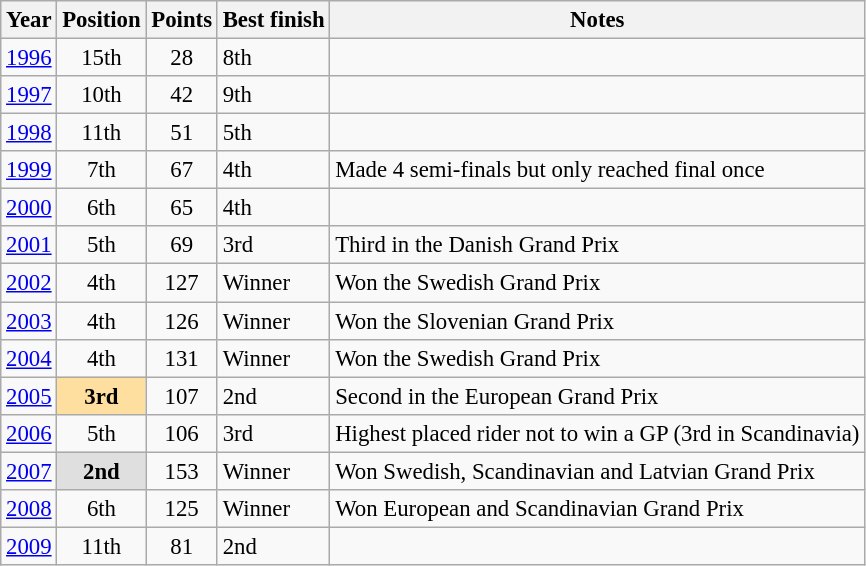<table class="wikitable" style="font-size: 95%;">
<tr>
<th>Year</th>
<th>Position</th>
<th>Points</th>
<th>Best finish</th>
<th>Notes</th>
</tr>
<tr>
<td><a href='#'>1996</a></td>
<td align="center">15th</td>
<td align="center">28</td>
<td>8th</td>
<td></td>
</tr>
<tr>
<td><a href='#'>1997</a></td>
<td align="center">10th</td>
<td align="center">42</td>
<td>9th</td>
<td></td>
</tr>
<tr>
<td><a href='#'>1998</a></td>
<td align="center">11th</td>
<td align="center">51</td>
<td>5th</td>
<td></td>
</tr>
<tr>
<td><a href='#'>1999</a></td>
<td align="center">7th</td>
<td align="center">67</td>
<td>4th</td>
<td>Made 4 semi-finals but only reached final once</td>
</tr>
<tr>
<td><a href='#'>2000</a></td>
<td align="center">6th</td>
<td align="center">65</td>
<td>4th</td>
<td></td>
</tr>
<tr>
<td><a href='#'>2001</a></td>
<td align="center">5th</td>
<td align="center">69</td>
<td>3rd</td>
<td>Third in the Danish Grand Prix</td>
</tr>
<tr>
<td><a href='#'>2002</a></td>
<td align="center">4th</td>
<td align="center">127</td>
<td>Winner</td>
<td>Won the Swedish Grand Prix</td>
</tr>
<tr>
<td><a href='#'>2003</a></td>
<td align="center">4th</td>
<td align="center">126</td>
<td>Winner</td>
<td>Won the Slovenian Grand Prix</td>
</tr>
<tr>
<td><a href='#'>2004</a></td>
<td align="center">4th</td>
<td align="center">131</td>
<td>Winner</td>
<td>Won the Swedish Grand Prix</td>
</tr>
<tr>
<td><a href='#'>2005</a></td>
<td align="center" style="background:#FFDF9F;"><strong>3rd</strong></td>
<td align="center">107</td>
<td>2nd</td>
<td>Second in the European Grand Prix</td>
</tr>
<tr>
<td><a href='#'>2006</a></td>
<td align="center">5th</td>
<td align="center">106</td>
<td>3rd</td>
<td>Highest placed rider not to win a GP (3rd in Scandinavia)</td>
</tr>
<tr>
<td><a href='#'>2007</a></td>
<td align="center" style="background:#dfdfdf;"><strong>2nd</strong></td>
<td align="center">153</td>
<td>Winner</td>
<td>Won Swedish, Scandinavian and Latvian Grand Prix</td>
</tr>
<tr>
<td><a href='#'>2008</a></td>
<td align="center">6th</td>
<td align="center">125</td>
<td>Winner</td>
<td>Won European and Scandinavian Grand Prix</td>
</tr>
<tr>
<td><a href='#'>2009</a></td>
<td align="center">11th</td>
<td align="center">81</td>
<td>2nd</td>
<td></td>
</tr>
</table>
